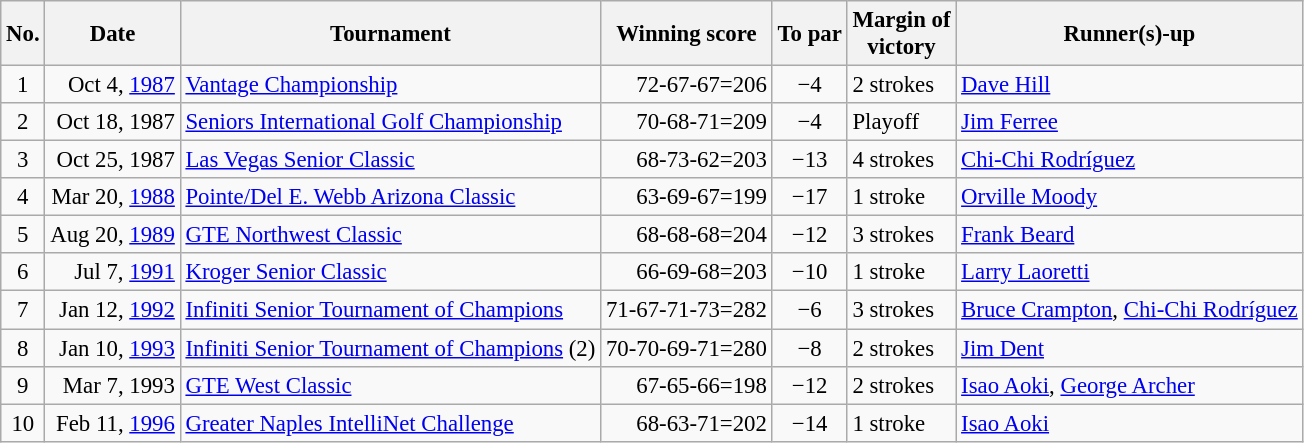<table class="wikitable" style="font-size:95%;">
<tr>
<th>No.</th>
<th>Date</th>
<th>Tournament</th>
<th>Winning score</th>
<th>To par</th>
<th>Margin of<br>victory</th>
<th>Runner(s)-up</th>
</tr>
<tr>
<td align=center>1</td>
<td align=right>Oct 4, <a href='#'>1987</a></td>
<td><a href='#'>Vantage Championship</a></td>
<td align=right>72-67-67=206</td>
<td align=center>−4</td>
<td>2 strokes</td>
<td> <a href='#'>Dave Hill</a></td>
</tr>
<tr>
<td align=center>2</td>
<td align=right>Oct 18, 1987</td>
<td><a href='#'>Seniors International Golf Championship</a></td>
<td align=right>70-68-71=209</td>
<td align=center>−4</td>
<td>Playoff</td>
<td> <a href='#'>Jim Ferree</a></td>
</tr>
<tr>
<td align=center>3</td>
<td align=right>Oct 25, 1987</td>
<td><a href='#'>Las Vegas Senior Classic</a></td>
<td align=right>68-73-62=203</td>
<td align=center>−13</td>
<td>4 strokes</td>
<td> <a href='#'>Chi-Chi Rodríguez</a></td>
</tr>
<tr>
<td align=center>4</td>
<td align=right>Mar 20, <a href='#'>1988</a></td>
<td><a href='#'>Pointe/Del E. Webb Arizona Classic</a></td>
<td align=right>63-69-67=199</td>
<td align=center>−17</td>
<td>1 stroke</td>
<td> <a href='#'>Orville Moody</a></td>
</tr>
<tr>
<td align=center>5</td>
<td align=right>Aug 20, <a href='#'>1989</a></td>
<td><a href='#'>GTE Northwest Classic</a></td>
<td align=right>68-68-68=204</td>
<td align=center>−12</td>
<td>3 strokes</td>
<td> <a href='#'>Frank Beard</a></td>
</tr>
<tr>
<td align=center>6</td>
<td align=right>Jul 7, <a href='#'>1991</a></td>
<td><a href='#'>Kroger Senior Classic</a></td>
<td align=right>66-69-68=203</td>
<td align=center>−10</td>
<td>1 stroke</td>
<td> <a href='#'>Larry Laoretti</a></td>
</tr>
<tr>
<td align=center>7</td>
<td align=right>Jan 12, <a href='#'>1992</a></td>
<td><a href='#'>Infiniti Senior Tournament of Champions</a></td>
<td align=right>71-67-71-73=282</td>
<td align=center>−6</td>
<td>3 strokes</td>
<td> <a href='#'>Bruce Crampton</a>,  <a href='#'>Chi-Chi Rodríguez</a></td>
</tr>
<tr>
<td align=center>8</td>
<td align=right>Jan 10, <a href='#'>1993</a></td>
<td><a href='#'>Infiniti Senior Tournament of Champions</a> (2)</td>
<td align=right>70-70-69-71=280</td>
<td align=center>−8</td>
<td>2 strokes</td>
<td> <a href='#'>Jim Dent</a></td>
</tr>
<tr>
<td align=center>9</td>
<td align=right>Mar 7, 1993</td>
<td><a href='#'>GTE West Classic</a></td>
<td align=right>67-65-66=198</td>
<td align=center>−12</td>
<td>2 strokes</td>
<td> <a href='#'>Isao Aoki</a>,  <a href='#'>George Archer</a></td>
</tr>
<tr>
<td align=center>10</td>
<td align=right>Feb 11, <a href='#'>1996</a></td>
<td><a href='#'>Greater Naples IntelliNet Challenge</a></td>
<td align=right>68-63-71=202</td>
<td align=center>−14</td>
<td>1 stroke</td>
<td> <a href='#'>Isao Aoki</a></td>
</tr>
</table>
